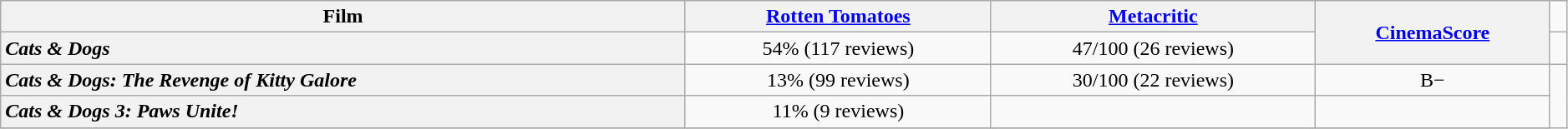<table class="wikitable sortable" width=99% border="1" style="text-align: center;">
<tr>
<th>Film</th>
<th><a href='#'>Rotten Tomatoes</a></th>
<th><a href='#'>Metacritic</a></th>
<th rowspan="2"><a href='#'>CinemaScore</a></th>
</tr>
<tr>
<th style="text-align: left;"><em>Cats & Dogs</em></th>
<td>54% (117 reviews)</td>
<td>47/100 (26 reviews)</td>
<td></td>
</tr>
<tr>
<th style="text-align: left;"><em>Cats & Dogs: The Revenge of Kitty Galore</em></th>
<td>13% (99 reviews)</td>
<td>30/100 (22 reviews)</td>
<td>B−</td>
</tr>
<tr>
<th style="text-align: left;"><em>Cats & Dogs 3: Paws Unite!</em></th>
<td>11% (9 reviews)</td>
<td></td>
<td></td>
</tr>
<tr>
</tr>
</table>
